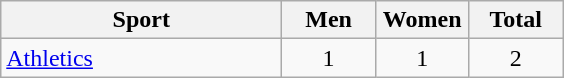<table class="wikitable sortable" style="text-align:center;">
<tr>
<th width="180">Sport</th>
<th width="55">Men</th>
<th width="55">Women</th>
<th width="55">Total</th>
</tr>
<tr>
<td align="left"><a href='#'>Athletics</a></td>
<td>1</td>
<td>1</td>
<td>2</td>
</tr>
</table>
